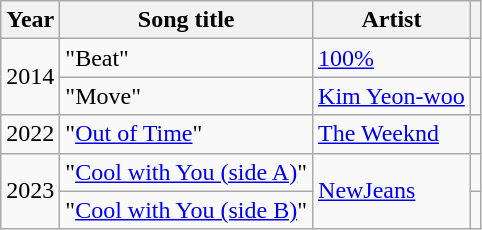<table class="wikitable plainrowheaders sortable">
<tr>
<th scope="col">Year</th>
<th scope="col">Song title</th>
<th scope="col">Artist</th>
<th scope="col" class="unsortable"></th>
</tr>
<tr>
<td rowspan="2">2014</td>
<td>"Beat"</td>
<td><a href='#'>100%</a></td>
<td style="text-align:center"></td>
</tr>
<tr>
<td>"Move"</td>
<td><a href='#'>Kim Yeon-woo</a></td>
<td style="text-align:center"></td>
</tr>
<tr>
<td>2022</td>
<td>"<a href='#'>Out of Time</a>"</td>
<td><a href='#'>The Weeknd</a></td>
<td style="text-align:center"></td>
</tr>
<tr>
<td rowspan="2">2023</td>
<td>"<a href='#'>Cool with You (side A)</a>"</td>
<td rowspan="2"><a href='#'>NewJeans</a></td>
<td style="text-align:center"></td>
</tr>
<tr>
<td>"<a href='#'>Cool with You (side B)</a>"</td>
<td style="text-align:center"></td>
</tr>
</table>
